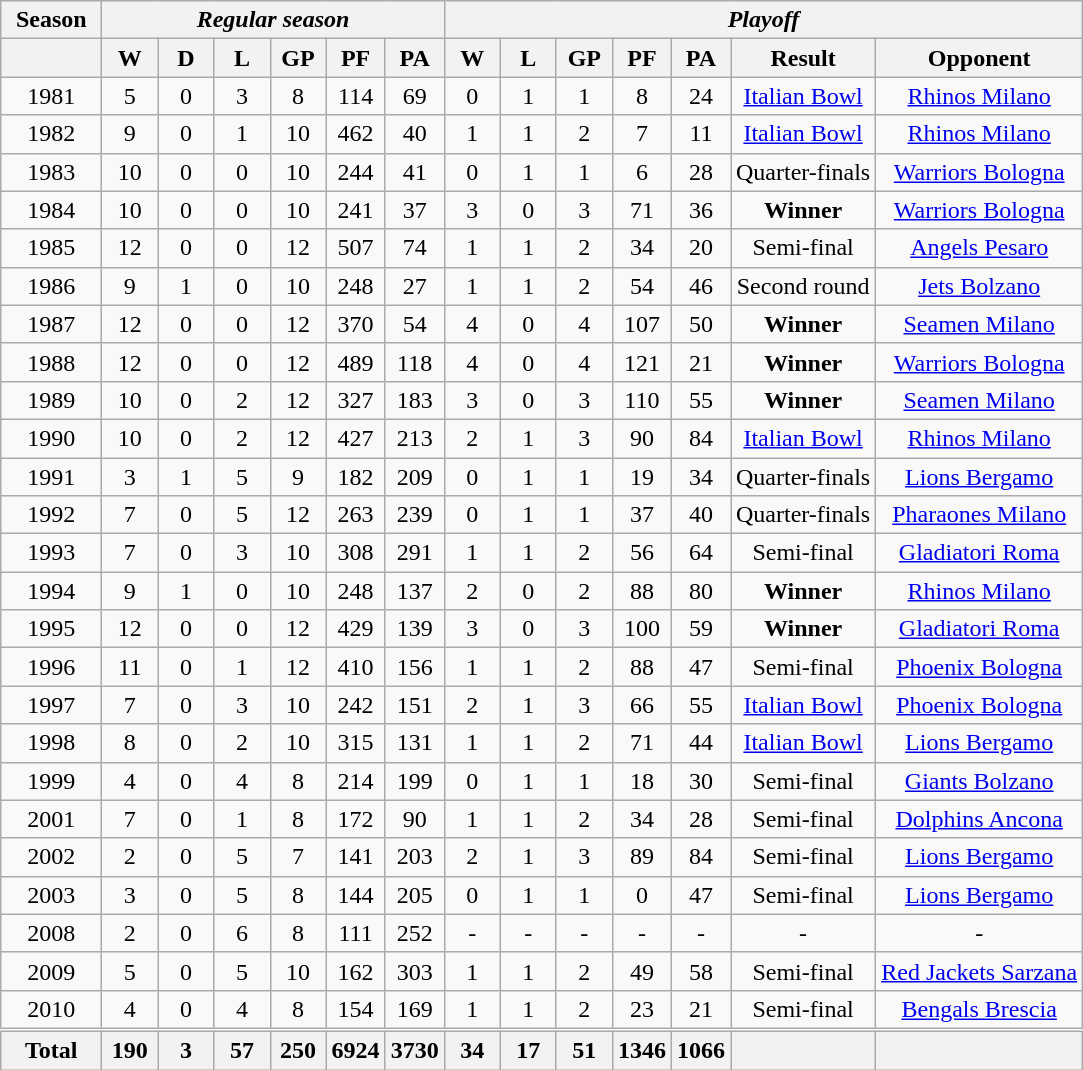<table class="wikitable"  class="wikitable" style="text-align: center;" align=center style="font-size: 95%;">
<tr>
<th width=60>Season</th>
<th colspan="6"><em>Regular season</em></th>
<th colspan="7"><em>Playoff</em></th>
</tr>
<tr>
<th> </th>
<th width=30>W</th>
<th width=30>D</th>
<th width=30>L</th>
<th width=30>GP</th>
<th width=30>PF</th>
<th width=30>PA</th>
<th width=30>W</th>
<th width=30>L</th>
<th width=30>GP</th>
<th width=30>PF</th>
<th width=30>PA</th>
<th>Result</th>
<th>Opponent</th>
</tr>
<tr align=center>
<td>1981</td>
<td>5</td>
<td>0</td>
<td>3</td>
<td>8</td>
<td>114</td>
<td>69</td>
<td>0</td>
<td>1</td>
<td>1</td>
<td>8</td>
<td>24</td>
<td><a href='#'>Italian Bowl</a></td>
<td><a href='#'>Rhinos Milano</a></td>
</tr>
<tr align=center>
<td>1982</td>
<td>9</td>
<td>0</td>
<td>1</td>
<td>10</td>
<td>462</td>
<td>40</td>
<td>1</td>
<td>1</td>
<td>2</td>
<td>7</td>
<td>11</td>
<td><a href='#'>Italian Bowl</a></td>
<td><a href='#'>Rhinos Milano</a></td>
</tr>
<tr align=center>
<td>1983</td>
<td>10</td>
<td>0</td>
<td>0</td>
<td>10</td>
<td>244</td>
<td>41</td>
<td>0</td>
<td>1</td>
<td>1</td>
<td>6</td>
<td>28</td>
<td>Quarter-finals</td>
<td><a href='#'>Warriors Bologna</a></td>
</tr>
<tr align=center>
<td>1984</td>
<td>10</td>
<td>0</td>
<td>0</td>
<td>10</td>
<td>241</td>
<td>37</td>
<td>3</td>
<td>0</td>
<td>3</td>
<td>71</td>
<td>36</td>
<td><strong>Winner</strong></td>
<td><a href='#'>Warriors Bologna</a></td>
</tr>
<tr align=center>
<td>1985</td>
<td>12</td>
<td>0</td>
<td>0</td>
<td>12</td>
<td>507</td>
<td>74</td>
<td>1</td>
<td>1</td>
<td>2</td>
<td>34</td>
<td>20</td>
<td>Semi-final</td>
<td><a href='#'>Angels Pesaro</a></td>
</tr>
<tr align=center>
<td>1986</td>
<td>9</td>
<td>1</td>
<td>0</td>
<td>10</td>
<td>248</td>
<td>27</td>
<td>1</td>
<td>1</td>
<td>2</td>
<td>54</td>
<td>46</td>
<td>Second round</td>
<td><a href='#'>Jets Bolzano</a></td>
</tr>
<tr align=center>
<td>1987</td>
<td>12</td>
<td>0</td>
<td>0</td>
<td>12</td>
<td>370</td>
<td>54</td>
<td>4</td>
<td>0</td>
<td>4</td>
<td>107</td>
<td>50</td>
<td><strong>Winner</strong></td>
<td><a href='#'>Seamen Milano</a></td>
</tr>
<tr align=center>
<td>1988</td>
<td>12</td>
<td>0</td>
<td>0</td>
<td>12</td>
<td>489</td>
<td>118</td>
<td>4</td>
<td>0</td>
<td>4</td>
<td>121</td>
<td>21</td>
<td><strong>Winner</strong></td>
<td><a href='#'>Warriors Bologna</a></td>
</tr>
<tr align=center>
<td>1989</td>
<td>10</td>
<td>0</td>
<td>2</td>
<td>12</td>
<td>327</td>
<td>183</td>
<td>3</td>
<td>0</td>
<td>3</td>
<td>110</td>
<td>55</td>
<td><strong>Winner</strong></td>
<td><a href='#'>Seamen Milano</a></td>
</tr>
<tr align=center>
<td>1990</td>
<td>10</td>
<td>0</td>
<td>2</td>
<td>12</td>
<td>427</td>
<td>213</td>
<td>2</td>
<td>1</td>
<td>3</td>
<td>90</td>
<td>84</td>
<td><a href='#'>Italian Bowl</a></td>
<td><a href='#'>Rhinos Milano</a></td>
</tr>
<tr align=center>
<td>1991</td>
<td>3</td>
<td>1</td>
<td>5</td>
<td>9</td>
<td>182</td>
<td>209</td>
<td>0</td>
<td>1</td>
<td>1</td>
<td>19</td>
<td>34</td>
<td>Quarter-finals</td>
<td><a href='#'>Lions Bergamo</a></td>
</tr>
<tr align=center>
<td>1992</td>
<td>7</td>
<td>0</td>
<td>5</td>
<td>12</td>
<td>263</td>
<td>239</td>
<td>0</td>
<td>1</td>
<td>1</td>
<td>37</td>
<td>40</td>
<td>Quarter-finals</td>
<td><a href='#'>Pharaones Milano</a></td>
</tr>
<tr align=center>
<td>1993</td>
<td>7</td>
<td>0</td>
<td>3</td>
<td>10</td>
<td>308</td>
<td>291</td>
<td>1</td>
<td>1</td>
<td>2</td>
<td>56</td>
<td>64</td>
<td>Semi-final</td>
<td><a href='#'>Gladiatori Roma</a></td>
</tr>
<tr align=center>
<td>1994</td>
<td>9</td>
<td>1</td>
<td>0</td>
<td>10</td>
<td>248</td>
<td>137</td>
<td>2</td>
<td>0</td>
<td>2</td>
<td>88</td>
<td>80</td>
<td><strong>Winner</strong></td>
<td><a href='#'>Rhinos Milano</a></td>
</tr>
<tr align=center>
<td>1995</td>
<td>12</td>
<td>0</td>
<td>0</td>
<td>12</td>
<td>429</td>
<td>139</td>
<td>3</td>
<td>0</td>
<td>3</td>
<td>100</td>
<td>59</td>
<td><strong>Winner</strong></td>
<td><a href='#'>Gladiatori Roma</a></td>
</tr>
<tr align=center>
<td>1996</td>
<td>11</td>
<td>0</td>
<td>1</td>
<td>12</td>
<td>410</td>
<td>156</td>
<td>1</td>
<td>1</td>
<td>2</td>
<td>88</td>
<td>47</td>
<td>Semi-final</td>
<td><a href='#'>Phoenix Bologna</a></td>
</tr>
<tr align=center>
<td>1997</td>
<td>7</td>
<td>0</td>
<td>3</td>
<td>10</td>
<td>242</td>
<td>151</td>
<td>2</td>
<td>1</td>
<td>3</td>
<td>66</td>
<td>55</td>
<td><a href='#'>Italian Bowl</a></td>
<td><a href='#'>Phoenix Bologna</a></td>
</tr>
<tr align=center>
<td>1998</td>
<td>8</td>
<td>0</td>
<td>2</td>
<td>10</td>
<td>315</td>
<td>131</td>
<td>1</td>
<td>1</td>
<td>2</td>
<td>71</td>
<td>44</td>
<td><a href='#'>Italian Bowl</a></td>
<td><a href='#'>Lions Bergamo</a></td>
</tr>
<tr align=center>
<td>1999</td>
<td>4</td>
<td>0</td>
<td>4</td>
<td>8</td>
<td>214</td>
<td>199</td>
<td>0</td>
<td>1</td>
<td>1</td>
<td>18</td>
<td>30</td>
<td>Semi-final</td>
<td><a href='#'>Giants Bolzano</a></td>
</tr>
<tr align=center>
<td>2001</td>
<td>7</td>
<td>0</td>
<td>1</td>
<td>8</td>
<td>172</td>
<td>90</td>
<td>1</td>
<td>1</td>
<td>2</td>
<td>34</td>
<td>28</td>
<td>Semi-final</td>
<td><a href='#'>Dolphins Ancona</a></td>
</tr>
<tr align=center>
<td>2002</td>
<td>2</td>
<td>0</td>
<td>5</td>
<td>7</td>
<td>141</td>
<td>203</td>
<td>2</td>
<td>1</td>
<td>3</td>
<td>89</td>
<td>84</td>
<td>Semi-final</td>
<td><a href='#'>Lions Bergamo</a></td>
</tr>
<tr align=center>
<td>2003</td>
<td>3</td>
<td>0</td>
<td>5</td>
<td>8</td>
<td>144</td>
<td>205</td>
<td>0</td>
<td>1</td>
<td>1</td>
<td>0</td>
<td>47</td>
<td>Semi-final</td>
<td><a href='#'>Lions Bergamo</a></td>
</tr>
<tr align=center>
<td>2008</td>
<td>2</td>
<td>0</td>
<td>6</td>
<td>8</td>
<td>111</td>
<td>252</td>
<td>-</td>
<td>-</td>
<td>-</td>
<td>-</td>
<td>-</td>
<td>-</td>
<td>-</td>
</tr>
<tr align=center>
<td>2009</td>
<td>5</td>
<td>0</td>
<td>5</td>
<td>10</td>
<td>162</td>
<td>303</td>
<td>1</td>
<td>1</td>
<td>2</td>
<td>49</td>
<td>58</td>
<td>Semi-final</td>
<td><a href='#'>Red Jackets Sarzana</a></td>
</tr>
<tr align=center>
<td>2010</td>
<td>4</td>
<td>0</td>
<td>4</td>
<td>8</td>
<td>154</td>
<td>169</td>
<td>1</td>
<td>1</td>
<td>2</td>
<td>23</td>
<td>21</td>
<td>Semi-final</td>
<td><a href='#'>Bengals Brescia</a></td>
</tr>
<tr style="border-top-style:double">
<th>Total</th>
<th>190</th>
<th>3</th>
<th>57</th>
<th>250</th>
<th>6924</th>
<th>3730</th>
<th>34</th>
<th>17</th>
<th>51</th>
<th>1346</th>
<th>1066</th>
<th></th>
<th></th>
</tr>
</table>
